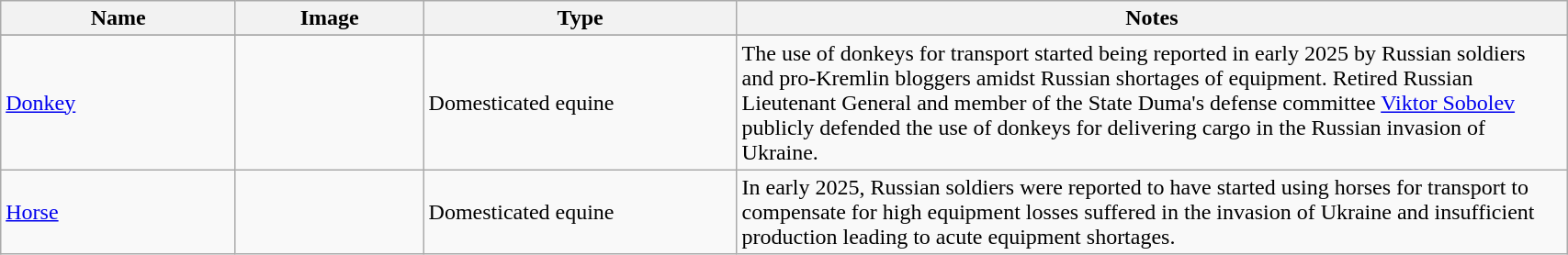<table class="wikitable" style="width:90%;">
<tr>
<th style="width:15%;">Name</th>
<th style="width:12%;">Image</th>
<th style="width:20%;">Type</th>
<th>Notes</th>
</tr>
<tr>
</tr>
<tr>
<td><a href='#'>Donkey</a></td>
<td></td>
<td>Domesticated equine</td>
<td>The use of donkeys for transport started being reported in early 2025 by Russian soldiers and pro-Kremlin bloggers amidst Russian shortages of equipment. Retired Russian Lieutenant General and member of the State Duma's defense committee <a href='#'>Viktor Sobolev</a> publicly defended the use of donkeys for delivering cargo in the Russian invasion of Ukraine.</td>
</tr>
<tr>
<td><a href='#'>Horse</a></td>
<td></td>
<td>Domesticated equine</td>
<td>In early 2025, Russian soldiers were reported to have started using horses for transport to compensate for high equipment losses suffered in the invasion of Ukraine and insufficient production leading to acute equipment shortages.</td>
</tr>
</table>
